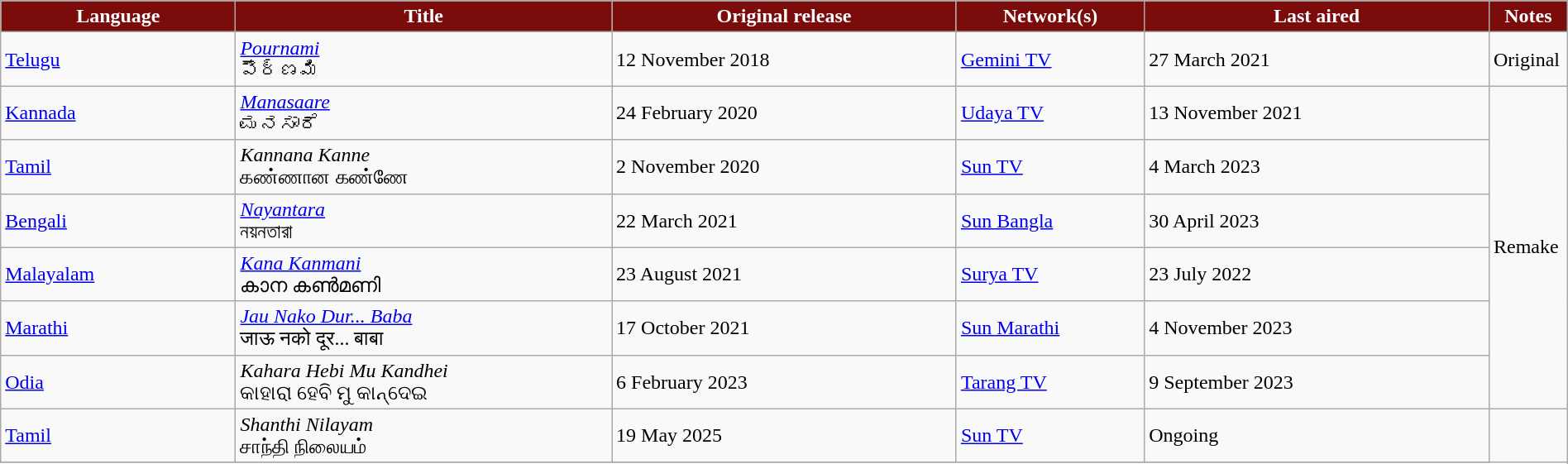<table class="wikitable" style="width: 100%; margin-right: 0;">
<tr style="color:white">
<th style="background:#7b0c0c; width:15%;">Language</th>
<th style="background:#7b0c0c; width:24%;">Title</th>
<th style="background:#7b0c0c; width:22%;">Original release</th>
<th style="background:#7b0c0c; width:12%;">Network(s)</th>
<th style="background:#7b0c0c; width:22%;">Last aired</th>
<th style="background:#7b0c0c; width:5%;">Notes</th>
</tr>
<tr>
<td><a href='#'>Telugu</a></td>
<td><em><a href='#'>Pournami</a></em> <br> పౌర్ణమి</td>
<td>12 November 2018</td>
<td><a href='#'>Gemini TV</a></td>
<td>27 March 2021</td>
<td>Original</td>
</tr>
<tr>
<td><a href='#'>Kannada</a></td>
<td><em><a href='#'>Manasaare</a></em> <br> ಮನಸಾರೆ</td>
<td>24 February 2020</td>
<td><a href='#'>Udaya TV</a></td>
<td>13 November 2021</td>
<td rowspan="6">Remake</td>
</tr>
<tr>
<td><a href='#'>Tamil</a></td>
<td><em>Kannana Kanne</em> <br> கண்ணான கண்ணே</td>
<td>2 November 2020</td>
<td><a href='#'>Sun TV</a></td>
<td>4 March 2023</td>
</tr>
<tr>
<td><a href='#'>Bengali</a></td>
<td><em><a href='#'>Nayantara</a></em> <br> নয়নতারা</td>
<td>22 March 2021</td>
<td><a href='#'>Sun Bangla</a></td>
<td>30 April 2023</td>
</tr>
<tr>
<td><a href='#'>Malayalam</a></td>
<td><em><a href='#'>Kana Kanmani</a></em> <br> കാന കൺമണി</td>
<td>23 August 2021</td>
<td><a href='#'>Surya TV</a></td>
<td>23 July 2022</td>
</tr>
<tr>
<td><a href='#'>Marathi</a></td>
<td><em><a href='#'>Jau Nako Dur... Baba</a></em> <br> जाऊ नको दूर... बाबा</td>
<td>17 October 2021</td>
<td><a href='#'>Sun Marathi</a></td>
<td>4 November 2023</td>
</tr>
<tr>
<td><a href='#'>Odia</a></td>
<td><em>Kahara Hebi Mu Kandhei</em> <br> କାହାରା ହେବି ମୁ କାନ୍ଦେଇ</td>
<td>6 February 2023</td>
<td><a href='#'>Tarang TV</a></td>
<td>9 September 2023</td>
</tr>
<tr>
<td><a href='#'>Tamil</a></td>
<td><em>Shanthi Nilayam</em> <br> சாந்தி நிலையம்</td>
<td>19 May 2025</td>
<td><a href='#'>Sun TV</a></td>
<td>Ongoing</td>
</tr>
<tr>
</tr>
</table>
